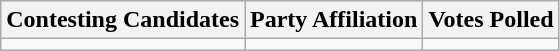<table class="wikitable sortable">
<tr>
<th>Contesting Candidates</th>
<th>Party Affiliation</th>
<th>Votes Polled</th>
</tr>
<tr>
<td></td>
<td></td>
<td></td>
</tr>
</table>
